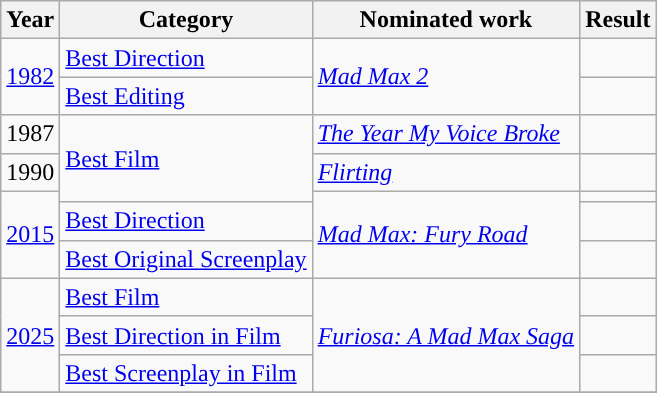<table class="wikitable">
<tr>
<th>Year</th>
<th>Category</th>
<th>Nominated work</th>
<th>Result</th>
</tr>
<tr>
<td rowspan="2"><a href='#'>1982</a></td>
<td><a href='#'>Best Direction</a></td>
<td rowspan="2"><em><a href='#'>Mad Max 2</a></em></td>
<td></td>
</tr>
<tr>
<td><a href='#'>Best Editing</a></td>
<td></td>
</tr>
<tr>
<td>1987</td>
<td rowspan="3"><a href='#'>Best Film</a></td>
<td><em><a href='#'>The Year My Voice Broke</a></em></td>
<td></td>
</tr>
<tr>
<td>1990</td>
<td><em><a href='#'>Flirting</a></em></td>
<td></td>
</tr>
<tr>
<td rowspan="3"><a href='#'>2015</a></td>
<td rowspan="3"><em><a href='#'>Mad Max: Fury Road</a></em></td>
<td></td>
</tr>
<tr>
<td><a href='#'>Best Direction</a></td>
<td></td>
</tr>
<tr>
<td><a href='#'>Best Original Screenplay</a></td>
<td></td>
</tr>
<tr>
<td rowspan="3"><a href='#'>2025</a></td>
<td><a href='#'>Best Film</a></td>
<td rowspan="3"><em><a href='#'>Furiosa: A Mad Max Saga</a></em></td>
<td></td>
</tr>
<tr>
<td><a href='#'>Best Direction in Film</a></td>
<td></td>
</tr>
<tr>
<td><a href='#'>Best Screenplay in Film</a></td>
<td></td>
</tr>
<tr>
</tr>
</table>
